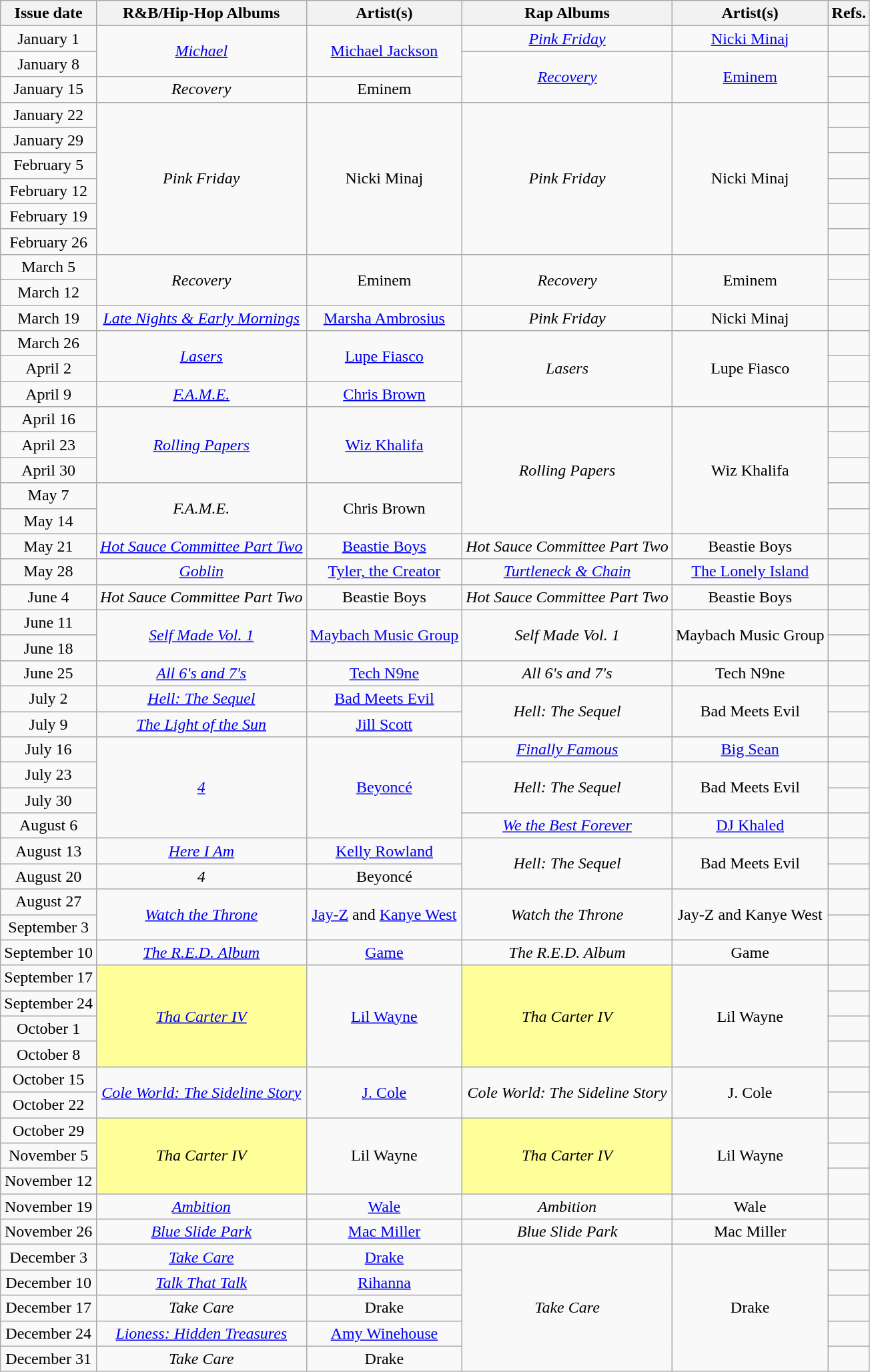<table class="wikitable" style="text-align: center;">
<tr>
<th>Issue date</th>
<th>R&B/Hip-Hop Albums</th>
<th>Artist(s)</th>
<th>Rap Albums</th>
<th>Artist(s)</th>
<th>Refs.</th>
</tr>
<tr>
<td>January 1</td>
<td rowspan="2"><em><a href='#'>Michael</a></em></td>
<td rowspan="2"><a href='#'>Michael Jackson</a></td>
<td><em><a href='#'>Pink Friday</a></em></td>
<td><a href='#'>Nicki Minaj</a></td>
<td></td>
</tr>
<tr>
<td>January 8</td>
<td rowspan="2"><a href='#'><em>Recovery</em></a></td>
<td rowspan="2"><a href='#'>Eminem</a></td>
<td></td>
</tr>
<tr>
<td>January 15</td>
<td><em>Recovery</em></td>
<td>Eminem</td>
<td></td>
</tr>
<tr>
<td>January 22</td>
<td rowspan="6"><em>Pink Friday</em></td>
<td rowspan="6">Nicki Minaj</td>
<td rowspan="6"><em>Pink Friday</em></td>
<td rowspan="6">Nicki Minaj</td>
<td></td>
</tr>
<tr>
<td>January 29</td>
<td></td>
</tr>
<tr>
<td>February 5</td>
<td></td>
</tr>
<tr>
<td>February 12</td>
<td></td>
</tr>
<tr>
<td>February 19</td>
<td></td>
</tr>
<tr>
<td>February 26</td>
<td></td>
</tr>
<tr>
<td>March 5</td>
<td rowspan="2"><em>Recovery</em></td>
<td rowspan="2">Eminem</td>
<td rowspan="2"><em>Recovery</em></td>
<td rowspan="2">Eminem</td>
<td></td>
</tr>
<tr>
<td>March 12</td>
<td></td>
</tr>
<tr>
<td>March 19</td>
<td><em><a href='#'>Late Nights & Early Mornings</a></em></td>
<td><a href='#'>Marsha Ambrosius</a></td>
<td><em>Pink Friday</em></td>
<td>Nicki Minaj</td>
<td></td>
</tr>
<tr>
<td>March 26</td>
<td rowspan="2"><em><a href='#'>Lasers</a></em></td>
<td rowspan="2"><a href='#'>Lupe Fiasco</a></td>
<td rowspan="3"><em>Lasers</em></td>
<td rowspan="3">Lupe Fiasco</td>
<td></td>
</tr>
<tr>
<td>April 2</td>
<td></td>
</tr>
<tr>
<td>April 9</td>
<td style="text-align: center;"><em><a href='#'>F.A.M.E.</a></em></td>
<td style="text-align: center;"><a href='#'>Chris Brown</a></td>
<td></td>
</tr>
<tr>
<td>April 16</td>
<td rowspan="3" style="text-align: center;"><em><a href='#'>Rolling Papers</a></em></td>
<td rowspan="3" style="text-align: center;"><a href='#'>Wiz Khalifa</a></td>
<td rowspan="5"><em>Rolling Papers</em></td>
<td rowspan="5">Wiz Khalifa</td>
<td></td>
</tr>
<tr>
<td>April 23</td>
<td></td>
</tr>
<tr>
<td>April 30</td>
<td></td>
</tr>
<tr>
<td>May 7</td>
<td rowspan="2"><em>F.A.M.E.</em></td>
<td rowspan="2">Chris Brown</td>
<td></td>
</tr>
<tr>
<td>May 14</td>
<td></td>
</tr>
<tr>
<td>May 21</td>
<td><em><a href='#'>Hot Sauce Committee Part Two</a></em></td>
<td><a href='#'>Beastie Boys</a></td>
<td><em>Hot Sauce Committee Part Two</em></td>
<td>Beastie Boys</td>
<td></td>
</tr>
<tr>
<td>May 28</td>
<td><em><a href='#'>Goblin</a></em></td>
<td><a href='#'>Tyler, the Creator</a></td>
<td><em><a href='#'>Turtleneck & Chain</a></em></td>
<td><a href='#'>The Lonely Island</a></td>
<td></td>
</tr>
<tr>
<td>June 4</td>
<td><em>Hot Sauce Committee Part Two</em></td>
<td>Beastie Boys</td>
<td><em>Hot Sauce Committee Part Two</em></td>
<td>Beastie Boys</td>
<td></td>
</tr>
<tr>
<td>June 11</td>
<td rowspan="2"><em><a href='#'>Self Made Vol. 1</a></em></td>
<td rowspan="2"><a href='#'>Maybach Music Group</a></td>
<td rowspan="2"><em>Self Made Vol. 1</em></td>
<td rowspan="2">Maybach Music Group</td>
<td></td>
</tr>
<tr>
<td>June 18</td>
<td></td>
</tr>
<tr>
<td>June 25</td>
<td><em><a href='#'>All 6's and 7's</a></em></td>
<td><a href='#'>Tech N9ne</a></td>
<td><em>All 6's and 7's</em></td>
<td>Tech N9ne</td>
<td></td>
</tr>
<tr>
<td>July 2</td>
<td><em><a href='#'>Hell: The Sequel</a></em></td>
<td><a href='#'>Bad Meets Evil</a></td>
<td rowspan="2"><em>Hell: The Sequel</em></td>
<td rowspan="2">Bad Meets Evil</td>
<td></td>
</tr>
<tr>
<td>July 9</td>
<td><em><a href='#'>The Light of the Sun</a></em></td>
<td><a href='#'>Jill Scott</a></td>
<td></td>
</tr>
<tr>
<td>July 16</td>
<td rowspan="4"><em><a href='#'>4</a></em></td>
<td rowspan="4"><a href='#'>Beyoncé</a></td>
<td><a href='#'><em>Finally Famous</em></a></td>
<td><a href='#'>Big Sean</a></td>
<td></td>
</tr>
<tr>
<td>July 23</td>
<td rowspan="2"><em>Hell: The Sequel</em></td>
<td rowspan="2">Bad Meets Evil</td>
<td></td>
</tr>
<tr>
<td>July 30</td>
<td></td>
</tr>
<tr>
<td>August 6</td>
<td><em><a href='#'>We the Best Forever</a></em></td>
<td><a href='#'>DJ Khaled</a></td>
<td></td>
</tr>
<tr>
<td>August 13</td>
<td><em><a href='#'>Here I Am</a></em></td>
<td><a href='#'>Kelly Rowland</a></td>
<td rowspan="2"><em>Hell: The Sequel</em></td>
<td rowspan="2">Bad Meets Evil</td>
<td></td>
</tr>
<tr>
<td>August 20</td>
<td><em>4</em></td>
<td>Beyoncé</td>
<td></td>
</tr>
<tr>
<td>August 27</td>
<td rowspan="2"><em><a href='#'>Watch the Throne</a></em></td>
<td rowspan="2"><a href='#'>Jay-Z</a> and <a href='#'>Kanye West</a></td>
<td rowspan="2"><em>Watch the Throne</em></td>
<td rowspan="2">Jay-Z and Kanye West</td>
<td></td>
</tr>
<tr>
<td>September 3</td>
<td></td>
</tr>
<tr>
<td>September 10</td>
<td><em><a href='#'>The R.E.D. Album</a></em></td>
<td><a href='#'>Game</a></td>
<td><em>The R.E.D. Album</em></td>
<td>Game</td>
<td></td>
</tr>
<tr>
<td>September 17</td>
<td rowspan="4" style="background:#FFFF99;"><em><a href='#'>Tha Carter IV</a></em> </td>
<td rowspan="4"><a href='#'>Lil Wayne</a></td>
<td rowspan="4" style="background:#FFFF99;"><em>Tha Carter IV</em> </td>
<td rowspan="4">Lil Wayne</td>
<td></td>
</tr>
<tr>
<td>September 24</td>
<td></td>
</tr>
<tr>
<td>October 1</td>
<td></td>
</tr>
<tr>
<td>October 8</td>
<td></td>
</tr>
<tr>
<td>October 15</td>
<td rowspan="2"><em><a href='#'>Cole World: The Sideline Story</a></em></td>
<td rowspan="2"><a href='#'>J. Cole</a></td>
<td rowspan="2"><em>Cole World: The Sideline Story</em></td>
<td rowspan="2">J. Cole</td>
<td></td>
</tr>
<tr>
<td>October 22</td>
<td></td>
</tr>
<tr>
<td>October 29</td>
<td rowspan="3" style="background:#FFFF99;"><em>Tha Carter IV</em> </td>
<td rowspan="3">Lil Wayne</td>
<td rowspan="3" style="background:#FFFF99;"><em>Tha Carter IV</em> </td>
<td rowspan="3">Lil Wayne</td>
<td></td>
</tr>
<tr>
<td>November 5</td>
<td></td>
</tr>
<tr>
<td>November 12</td>
<td></td>
</tr>
<tr>
<td>November 19</td>
<td><em><a href='#'>Ambition</a></em></td>
<td><a href='#'>Wale</a></td>
<td><em>Ambition</em></td>
<td>Wale</td>
<td></td>
</tr>
<tr>
<td>November 26</td>
<td><em><a href='#'>Blue Slide Park</a></em></td>
<td><a href='#'>Mac Miller</a></td>
<td><em>Blue Slide Park</em></td>
<td>Mac Miller</td>
<td></td>
</tr>
<tr>
<td>December 3</td>
<td><em><a href='#'>Take Care</a></em></td>
<td><a href='#'>Drake</a></td>
<td rowspan="5"><em>Take Care</em></td>
<td rowspan="5">Drake</td>
<td></td>
</tr>
<tr>
<td>December 10</td>
<td><em><a href='#'>Talk That Talk</a></em></td>
<td><a href='#'>Rihanna</a></td>
<td></td>
</tr>
<tr>
<td>December 17</td>
<td><em>Take Care</em></td>
<td>Drake</td>
<td></td>
</tr>
<tr>
<td>December 24</td>
<td><em><a href='#'>Lioness: Hidden Treasures</a></em></td>
<td><a href='#'>Amy Winehouse</a></td>
<td></td>
</tr>
<tr>
<td>December 31</td>
<td><em>Take Care</em></td>
<td>Drake</td>
<td></td>
</tr>
</table>
